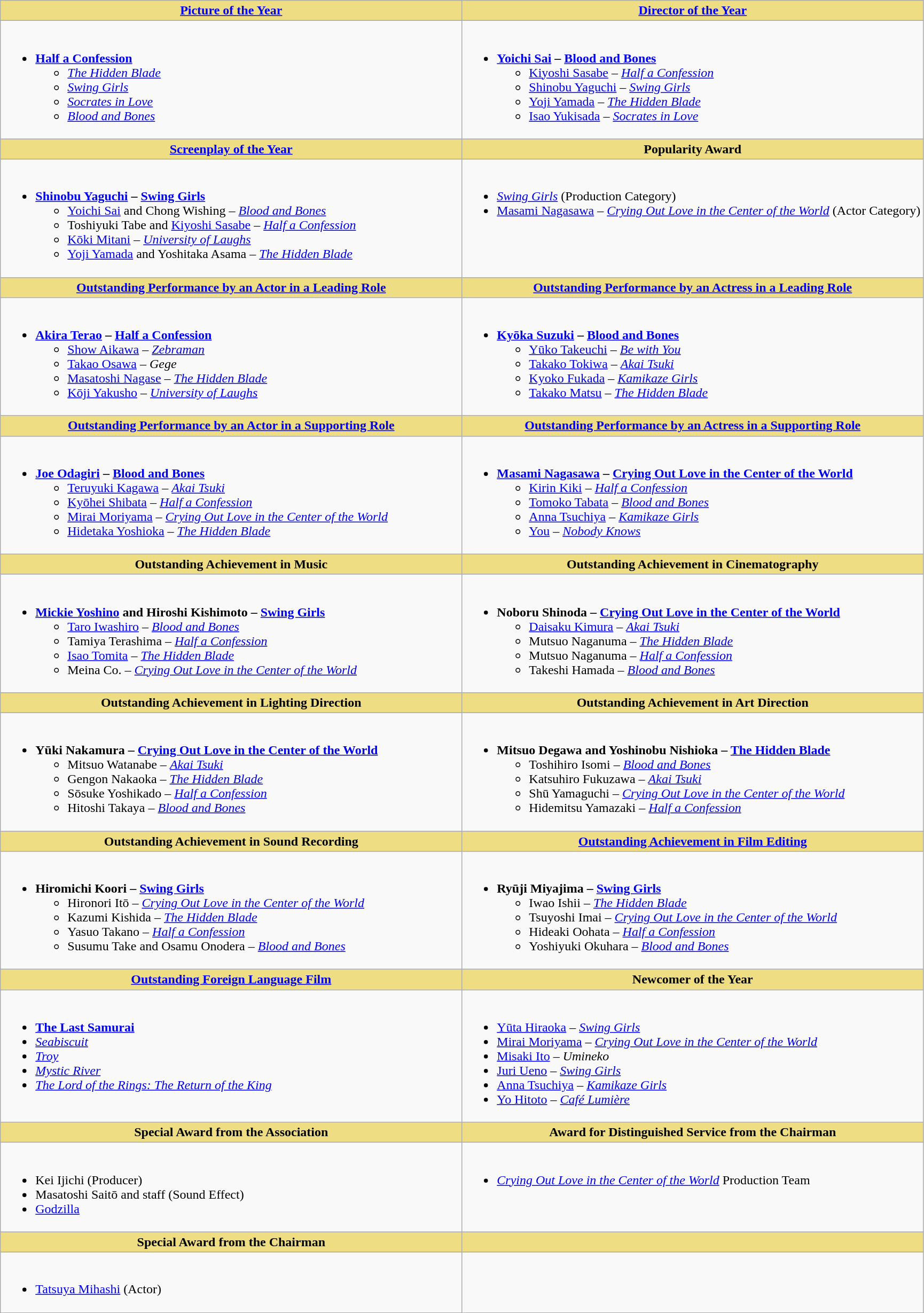<table class=wikitable>
<tr>
<th style="background:#EEDD82; width:50%"><a href='#'>Picture of the Year</a></th>
<th style="background:#EEDD82; width:50%"><a href='#'>Director of the Year</a></th>
</tr>
<tr>
<td valign="top"><br><ul><li><strong><a href='#'>Half a Confession</a></strong><ul><li><em><a href='#'>The Hidden Blade</a></em></li><li><em><a href='#'>Swing Girls</a></em></li><li><em><a href='#'>Socrates in Love</a></em></li><li><em><a href='#'>Blood and Bones</a></em></li></ul></li></ul></td>
<td valign="top"><br><ul><li><strong><a href='#'>Yoichi Sai</a> – <a href='#'>Blood and Bones</a></strong><ul><li><a href='#'>Kiyoshi Sasabe</a> – <em><a href='#'>Half a Confession</a></em></li><li><a href='#'>Shinobu Yaguchi</a> – <em><a href='#'>Swing Girls</a></em></li><li><a href='#'>Yoji Yamada</a> – <em><a href='#'>The Hidden Blade</a></em></li><li><a href='#'>Isao Yukisada</a> – <em><a href='#'>Socrates in Love</a></em></li></ul></li></ul></td>
</tr>
<tr>
<th style="background:#EEDD82"><a href='#'>Screenplay of the Year</a></th>
<th style="background:#EEDD82">Popularity Award</th>
</tr>
<tr>
<td valign="top"><br><ul><li><strong><a href='#'>Shinobu Yaguchi</a> – <a href='#'>Swing Girls</a></strong><ul><li><a href='#'>Yoichi Sai</a> and Chong Wishing – <em><a href='#'>Blood and Bones</a></em></li><li>Toshiyuki Tabe and <a href='#'>Kiyoshi Sasabe</a> – <em><a href='#'>Half a Confession</a></em></li><li><a href='#'>Kōki Mitani</a> – <em><a href='#'>University of Laughs</a></em></li><li><a href='#'>Yoji Yamada</a> and Yoshitaka Asama – <em><a href='#'>The Hidden Blade</a></em></li></ul></li></ul></td>
<td valign="top"><br><ul><li><em><a href='#'>Swing Girls</a></em> (Production Category)</li><li><a href='#'>Masami Nagasawa</a> – <em><a href='#'>Crying Out Love in the Center of the World</a></em> (Actor Category)</li></ul></td>
</tr>
<tr>
<th style="background:#EEDD82"><a href='#'>Outstanding Performance by an Actor in a Leading Role</a></th>
<th style="background:#EEDD82"><a href='#'>Outstanding Performance by an Actress in a Leading Role</a></th>
</tr>
<tr>
<td valign="top"><br><ul><li><strong><a href='#'>Akira Terao</a> – <a href='#'>Half a Confession</a></strong><ul><li><a href='#'>Show Aikawa</a> – <em><a href='#'>Zebraman</a></em></li><li><a href='#'>Takao Osawa</a> – <em>Gege</em></li><li><a href='#'>Masatoshi Nagase</a> – <em><a href='#'>The Hidden Blade</a></em></li><li><a href='#'>Kōji Yakusho</a> – <em><a href='#'>University of Laughs</a></em></li></ul></li></ul></td>
<td valign="top"><br><ul><li><strong><a href='#'>Kyōka Suzuki</a> – <a href='#'>Blood and Bones</a></strong><ul><li><a href='#'>Yūko Takeuchi</a> – <em><a href='#'>Be with You</a></em></li><li><a href='#'>Takako Tokiwa</a> – <em><a href='#'>Akai Tsuki</a></em></li><li><a href='#'>Kyoko Fukada</a> – <em><a href='#'>Kamikaze Girls</a></em></li><li><a href='#'>Takako Matsu</a> – <em><a href='#'>The Hidden Blade</a></em></li></ul></li></ul></td>
</tr>
<tr>
<th style="background:#EEDD82"><a href='#'>Outstanding Performance by an Actor in a Supporting Role</a></th>
<th style="background:#EEDD82"><a href='#'>Outstanding Performance by an Actress in a Supporting Role</a></th>
</tr>
<tr>
<td valign="top"><br><ul><li><strong><a href='#'>Joe Odagiri</a> – <a href='#'>Blood and Bones</a></strong><ul><li><a href='#'>Teruyuki Kagawa</a> – <em><a href='#'>Akai Tsuki</a></em></li><li><a href='#'>Kyōhei Shibata</a> – <em><a href='#'>Half a Confession</a></em></li><li><a href='#'>Mirai Moriyama</a> – <em><a href='#'>Crying Out Love in the Center of the World</a></em></li><li><a href='#'>Hidetaka Yoshioka</a> – <em><a href='#'>The Hidden Blade</a></em></li></ul></li></ul></td>
<td valign="top"><br><ul><li><strong><a href='#'>Masami Nagasawa</a> – <a href='#'>Crying Out Love in the Center of the World</a></strong><ul><li><a href='#'>Kirin Kiki</a> – <em><a href='#'>Half a Confession</a></em></li><li><a href='#'>Tomoko Tabata</a> – <em><a href='#'>Blood and Bones</a></em></li><li><a href='#'>Anna Tsuchiya</a> – <em><a href='#'>Kamikaze Girls</a></em></li><li><a href='#'>You</a> – <em><a href='#'>Nobody Knows</a></em></li></ul></li></ul></td>
</tr>
<tr>
<th style="background:#EEDD82">Outstanding Achievement in Music</th>
<th style="background:#EEDD82">Outstanding Achievement in Cinematography</th>
</tr>
<tr>
<td valign="top"><br><ul><li><strong><a href='#'>Mickie Yoshino</a> and Hiroshi Kishimoto – <a href='#'>Swing Girls</a></strong><ul><li><a href='#'>Taro Iwashiro</a> – <em><a href='#'>Blood and Bones</a></em></li><li>Tamiya Terashima – <em><a href='#'>Half a Confession</a></em></li><li><a href='#'>Isao Tomita</a> – <em><a href='#'>The Hidden Blade</a></em></li><li>Meina Co. – <em><a href='#'>Crying Out Love in the Center of the World</a></em></li></ul></li></ul></td>
<td valign="top"><br><ul><li><strong>Noboru Shinoda – <a href='#'>Crying Out Love in the Center of the World</a></strong><ul><li><a href='#'>Daisaku Kimura</a> – <em><a href='#'>Akai Tsuki</a></em></li><li>Mutsuo Naganuma – <em><a href='#'>The Hidden Blade</a></em></li><li>Mutsuo Naganuma – <em><a href='#'>Half a Confession</a></em></li><li>Takeshi Hamada – <em><a href='#'>Blood and Bones</a></em></li></ul></li></ul></td>
</tr>
<tr>
<th style="background:#EEDD82">Outstanding Achievement in Lighting Direction</th>
<th style="background:#EEDD82">Outstanding Achievement in Art Direction</th>
</tr>
<tr>
<td valign="top"><br><ul><li><strong>Yūki Nakamura – <a href='#'>Crying Out Love in the Center of the World</a></strong><ul><li>Mitsuo Watanabe – <em><a href='#'>Akai Tsuki</a></em></li><li>Gengon Nakaoka – <em><a href='#'>The Hidden Blade</a></em></li><li>Sōsuke Yoshikado – <em><a href='#'>Half a Confession</a></em></li><li>Hitoshi Takaya – <em><a href='#'>Blood and Bones</a></em></li></ul></li></ul></td>
<td valign="top"><br><ul><li><strong>Mitsuo Degawa and Yoshinobu Nishioka – <a href='#'>The Hidden Blade</a></strong><ul><li>Toshihiro Isomi – <em><a href='#'>Blood and Bones</a></em></li><li>Katsuhiro Fukuzawa – <em><a href='#'>Akai Tsuki</a></em></li><li>Shū Yamaguchi – <em><a href='#'>Crying Out Love in the Center of the World</a></em></li><li>Hidemitsu Yamazaki – <em><a href='#'>Half a Confession</a></em></li></ul></li></ul></td>
</tr>
<tr>
<th style="background:#EEDD82">Outstanding Achievement in Sound Recording</th>
<th style="background:#EEDD82"><a href='#'>Outstanding Achievement in Film Editing</a></th>
</tr>
<tr>
<td valign="top"><br><ul><li><strong>Hiromichi Koori – <a href='#'>Swing Girls</a></strong><ul><li>Hironori Itō – <em><a href='#'>Crying Out Love in the Center of the World</a></em></li><li>Kazumi Kishida – <em><a href='#'>The Hidden Blade</a></em></li><li>Yasuo Takano – <em><a href='#'>Half a Confession</a></em></li><li>Susumu Take and Osamu Onodera – <em><a href='#'>Blood and Bones</a></em></li></ul></li></ul></td>
<td valign="top"><br><ul><li><strong>Ryūji Miyajima – <a href='#'>Swing Girls</a></strong><ul><li>Iwao Ishii – <em><a href='#'>The Hidden Blade</a></em></li><li>Tsuyoshi Imai – <em><a href='#'>Crying Out Love in the Center of the World</a></em></li><li>Hideaki Oohata – <em><a href='#'>Half a Confession</a></em></li><li>Yoshiyuki Okuhara – <em><a href='#'>Blood and Bones</a></em></li></ul></li></ul></td>
</tr>
<tr>
<th style="background:#EEDD82"><a href='#'>Outstanding Foreign Language Film</a></th>
<th style="background:#EEDD82">Newcomer of the Year</th>
</tr>
<tr>
<td valign="top"><br><ul><li><strong><a href='#'>The Last Samurai</a></strong></li><li><em><a href='#'>Seabiscuit</a></em></li><li><em><a href='#'>Troy</a></em></li><li><em><a href='#'>Mystic River</a></em></li><li><em><a href='#'>The Lord of the Rings: The Return of the King</a></em></li></ul></td>
<td valign="top"><br><ul><li><a href='#'>Yūta Hiraoka</a> – <em><a href='#'>Swing Girls</a></em></li><li><a href='#'>Mirai Moriyama</a> – <em><a href='#'>Crying Out Love in the Center of the World</a></em></li><li><a href='#'>Misaki Ito</a> – <em>Umineko</em></li><li><a href='#'>Juri Ueno</a> – <em><a href='#'>Swing Girls</a></em></li><li><a href='#'>Anna Tsuchiya</a> – <em><a href='#'>Kamikaze Girls</a></em></li><li><a href='#'>Yo Hitoto</a> – <em><a href='#'>Café Lumière</a></em></li></ul></td>
</tr>
<tr>
<th style="background:#EEDD82">Special Award from the Association</th>
<th style="background:#EEDD82">Award for Distinguished Service from the Chairman</th>
</tr>
<tr>
<td valign="top"><br><ul><li>Kei Ijichi (Producer)</li><li>Masatoshi Saitō and staff (Sound Effect)</li><li><a href='#'>Godzilla</a></li></ul></td>
<td valign="top"><br><ul><li><em><a href='#'>Crying Out Love in the Center of the World</a></em> Production Team</li></ul></td>
</tr>
<tr>
<th style="background:#EEDD82">Special Award from the Chairman</th>
<th style="background:#EEDD82"></th>
</tr>
<tr>
<td valign="top"><br><ul><li><a href='#'>Tatsuya Mihashi</a> (Actor)</li></ul></td>
<td valign="top"></td>
</tr>
</table>
